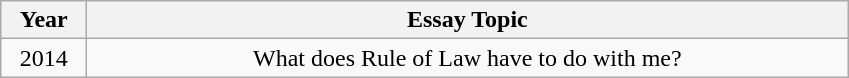<table class="wikitable" style="text-align:center;">
<tr>
<th width=50>Year</th>
<th width=500>Essay Topic</th>
</tr>
<tr>
<td>2014</td>
<td>What does Rule of Law have to do with me?</td>
</tr>
</table>
